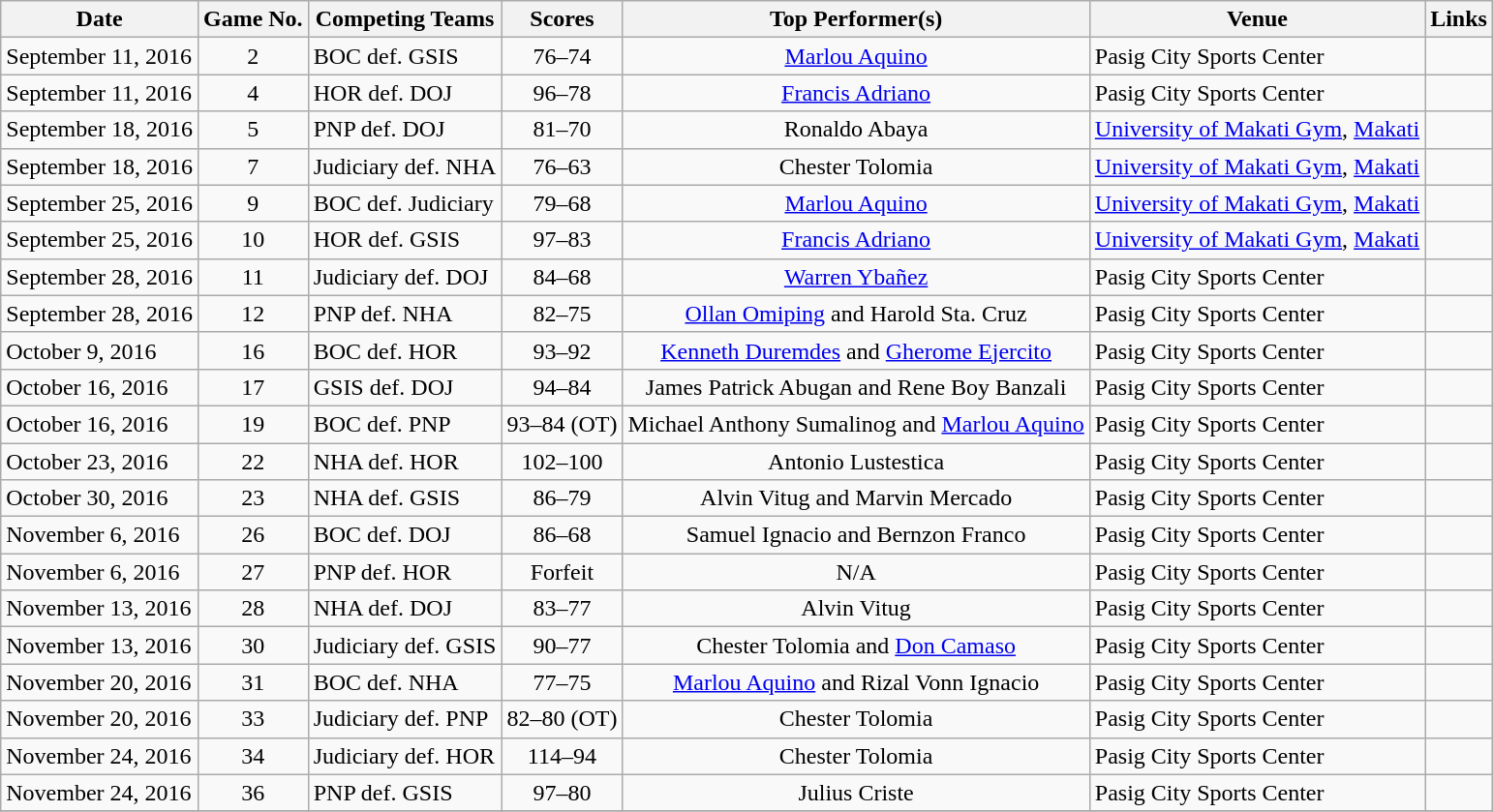<table class="wikitable sortable" border="1">
<tr>
<th>Date</th>
<th>Game No.</th>
<th>Competing Teams</th>
<th>Scores</th>
<th>Top Performer(s)</th>
<th>Venue</th>
<th>Links</th>
</tr>
<tr>
<td>September 11, 2016</td>
<td style="text-align:center;">2</td>
<td>BOC def. GSIS</td>
<td style="text-align:center;">76–74</td>
<td style="text-align:center;"><a href='#'>Marlou Aquino</a></td>
<td>Pasig City Sports Center</td>
<td> </td>
</tr>
<tr>
<td>September 11, 2016</td>
<td style="text-align:center;">4</td>
<td>HOR def. DOJ</td>
<td style="text-align:center;">96–78</td>
<td style="text-align:center;"><a href='#'>Francis Adriano</a></td>
<td>Pasig City Sports Center</td>
<td> </td>
</tr>
<tr>
<td>September 18, 2016</td>
<td style="text-align:center;">5</td>
<td>PNP def. DOJ</td>
<td style="text-align:center;">81–70</td>
<td style="text-align:center;">Ronaldo Abaya</td>
<td><a href='#'>University of Makati Gym</a>, <a href='#'>Makati</a></td>
<td> </td>
</tr>
<tr>
<td>September 18, 2016</td>
<td style="text-align:center;">7</td>
<td>Judiciary def. NHA</td>
<td style="text-align:center;">76–63</td>
<td style="text-align:center;">Chester Tolomia</td>
<td><a href='#'>University of Makati Gym</a>, <a href='#'>Makati</a></td>
<td> </td>
</tr>
<tr>
<td>September 25, 2016</td>
<td style="text-align:center;">9</td>
<td>BOC def. Judiciary</td>
<td style="text-align:center;">79–68</td>
<td style="text-align:center;"><a href='#'>Marlou Aquino</a></td>
<td><a href='#'>University of Makati Gym</a>, <a href='#'>Makati</a></td>
<td> </td>
</tr>
<tr>
<td>September 25, 2016</td>
<td style="text-align:center;">10</td>
<td>HOR def. GSIS</td>
<td style="text-align:center;">97–83</td>
<td style="text-align:center;"><a href='#'>Francis Adriano</a></td>
<td><a href='#'>University of Makati Gym</a>, <a href='#'>Makati</a></td>
<td> </td>
</tr>
<tr>
<td>September 28, 2016</td>
<td style="text-align:center;">11</td>
<td>Judiciary def. DOJ</td>
<td style="text-align:center;">84–68</td>
<td style="text-align:center;"><a href='#'>Warren Ybañez</a></td>
<td>Pasig City Sports Center</td>
<td>  </td>
</tr>
<tr>
<td>September 28, 2016</td>
<td style="text-align:center;">12</td>
<td>PNP def. NHA</td>
<td style="text-align:center;">82–75</td>
<td style="text-align:center;"><a href='#'>Ollan Omiping</a> and Harold Sta. Cruz</td>
<td>Pasig City Sports Center</td>
<td>  </td>
</tr>
<tr>
<td>October 9, 2016</td>
<td style="text-align:center;">16</td>
<td>BOC def. HOR</td>
<td style="text-align:center;">93–92</td>
<td style="text-align:center;"><a href='#'>Kenneth Duremdes</a> and <a href='#'>Gherome Ejercito</a></td>
<td>Pasig City Sports Center</td>
<td>  </td>
</tr>
<tr>
<td>October 16, 2016</td>
<td style="text-align:center;">17</td>
<td>GSIS def. DOJ</td>
<td style="text-align:center;">94–84</td>
<td style="text-align:center;">James Patrick Abugan and Rene Boy Banzali</td>
<td>Pasig City Sports Center</td>
<td>   </td>
</tr>
<tr>
<td>October 16, 2016</td>
<td style="text-align:center;">19</td>
<td>BOC def. PNP</td>
<td style="text-align:center;">93–84 (OT)</td>
<td style="text-align:center;">Michael Anthony Sumalinog and <a href='#'>Marlou Aquino</a></td>
<td>Pasig City Sports Center</td>
<td>    </td>
</tr>
<tr>
<td>October 23, 2016</td>
<td style="text-align:center;">22</td>
<td>NHA def. HOR</td>
<td style="text-align:center;">102–100</td>
<td style="text-align:center;">Antonio Lustestica</td>
<td>Pasig City Sports Center</td>
<td>   </td>
</tr>
<tr>
<td>October 30, 2016</td>
<td style="text-align:center;">23</td>
<td>NHA def. GSIS</td>
<td style="text-align:center;">86–79</td>
<td style="text-align:center;">Alvin Vitug and Marvin Mercado</td>
<td>Pasig City Sports Center</td>
<td>   </td>
</tr>
<tr>
<td>November 6, 2016</td>
<td style="text-align:center;">26 </td>
<td>BOC def. DOJ</td>
<td style="text-align:center;">86–68</td>
<td style="text-align:center;">Samuel Ignacio and Bernzon Franco</td>
<td>Pasig City Sports Center</td>
<td>   </td>
</tr>
<tr>
<td>November 6, 2016</td>
<td style="text-align:center;">27 </td>
<td>PNP def. HOR</td>
<td style="text-align:center;">Forfeit</td>
<td style="text-align:center;">N/A</td>
<td>Pasig City Sports Center</td>
<td></td>
</tr>
<tr>
<td>November 13, 2016</td>
<td style="text-align:center;">28</td>
<td>NHA def. DOJ</td>
<td style="text-align:center;">83–77</td>
<td style="text-align:center;">Alvin Vitug</td>
<td>Pasig City Sports Center</td>
<td>   </td>
</tr>
<tr>
<td>November 13, 2016</td>
<td style="text-align:center;">30</td>
<td>Judiciary def. GSIS</td>
<td style="text-align:center;">90–77</td>
<td style="text-align:center;">Chester Tolomia and <a href='#'>Don Camaso</a></td>
<td>Pasig City Sports Center</td>
<td>   </td>
</tr>
<tr>
<td>November 20, 2016</td>
<td style="text-align:center;">31</td>
<td>BOC def. NHA</td>
<td style="text-align:center;">77–75</td>
<td style="text-align:center;"><a href='#'>Marlou Aquino</a> and Rizal Vonn Ignacio</td>
<td>Pasig City Sports Center</td>
<td>   </td>
</tr>
<tr>
<td>November 20, 2016</td>
<td style="text-align:center;">33</td>
<td>Judiciary def. PNP</td>
<td style="text-align:center;">82–80 (OT)</td>
<td style="text-align:center;">Chester Tolomia</td>
<td>Pasig City Sports Center</td>
<td>    </td>
</tr>
<tr>
<td>November 24, 2016</td>
<td style="text-align:center;">34</td>
<td>Judiciary def. HOR</td>
<td style="text-align:center;">114–94</td>
<td style="text-align:center;">Chester Tolomia</td>
<td>Pasig City Sports Center</td>
<td>   </td>
</tr>
<tr>
<td>November 24, 2016</td>
<td style="text-align:center;">36</td>
<td>PNP def. GSIS</td>
<td style="text-align:center;">97–80</td>
<td style="text-align:center;">Julius Criste</td>
<td>Pasig City Sports Center</td>
<td>   </td>
</tr>
<tr>
</tr>
</table>
